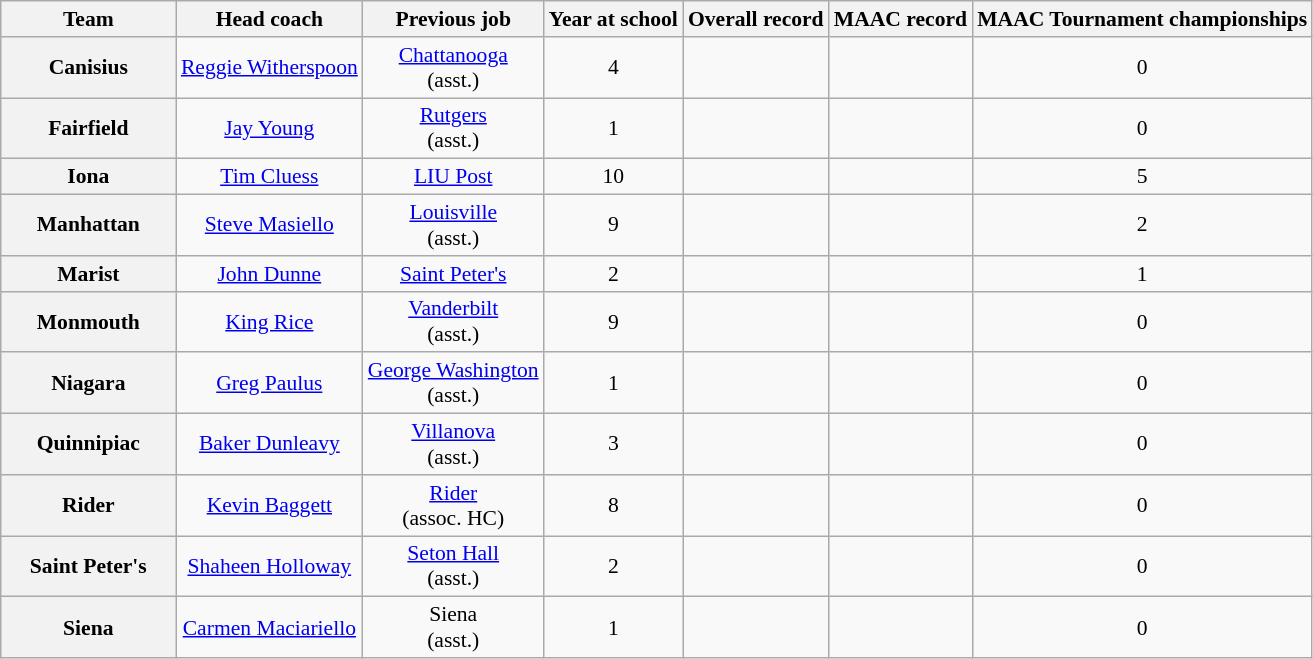<table class="wikitable sortable" style="text-align: center;font-size:90%;">
<tr>
<th width="110">Team</th>
<th>Head coach</th>
<th>Previous job</th>
<th>Year at school</th>
<th>Overall record</th>
<th>MAAC record</th>
<th>MAAC Tournament championships</th>
</tr>
<tr>
<th style=>Canisius</th>
<td><a href='#'>Reggie Witherspoon</a></td>
<td><a href='#'>Chattanooga</a><br>(asst.)</td>
<td>4</td>
<td></td>
<td></td>
<td>0</td>
</tr>
<tr>
<th style=>Fairfield</th>
<td><a href='#'>Jay Young</a></td>
<td><a href='#'>Rutgers</a><br>(asst.)</td>
<td>1</td>
<td></td>
<td></td>
<td>0</td>
</tr>
<tr>
<th style=>Iona</th>
<td><a href='#'>Tim Cluess</a></td>
<td><a href='#'>LIU Post</a></td>
<td>10</td>
<td></td>
<td></td>
<td>5</td>
</tr>
<tr>
<th style=>Manhattan</th>
<td><a href='#'>Steve Masiello</a></td>
<td><a href='#'>Louisville</a><br>(asst.)</td>
<td>9</td>
<td></td>
<td></td>
<td>2</td>
</tr>
<tr>
<th style=>Marist</th>
<td><a href='#'>John Dunne</a></td>
<td><a href='#'>Saint Peter's</a></td>
<td>2</td>
<td></td>
<td></td>
<td>1</td>
</tr>
<tr>
<th style=>Monmouth</th>
<td><a href='#'>King Rice</a></td>
<td><a href='#'>Vanderbilt</a><br>(asst.)</td>
<td>9</td>
<td></td>
<td></td>
<td>0</td>
</tr>
<tr>
<th style=>Niagara</th>
<td><a href='#'>Greg Paulus</a></td>
<td><a href='#'>George Washington</a><br>(asst.)</td>
<td>1</td>
<td></td>
<td></td>
<td>0</td>
</tr>
<tr>
<th style=>Quinnipiac</th>
<td><a href='#'>Baker Dunleavy</a></td>
<td><a href='#'>Villanova</a><br>(asst.)</td>
<td>3</td>
<td></td>
<td></td>
<td>0</td>
</tr>
<tr>
<th style=>Rider</th>
<td><a href='#'>Kevin Baggett</a></td>
<td><a href='#'>Rider</a><br>(assoc. HC)</td>
<td>8</td>
<td></td>
<td></td>
<td>0</td>
</tr>
<tr>
<th style=>Saint Peter's</th>
<td><a href='#'>Shaheen Holloway</a></td>
<td><a href='#'>Seton Hall</a><br>(asst.)</td>
<td>2</td>
<td></td>
<td></td>
<td>0</td>
</tr>
<tr>
<th style=>Siena</th>
<td><a href='#'>Carmen Maciariello</a></td>
<td>Siena<br>(asst.)</td>
<td>1</td>
<td></td>
<td></td>
<td>0</td>
</tr>
</table>
